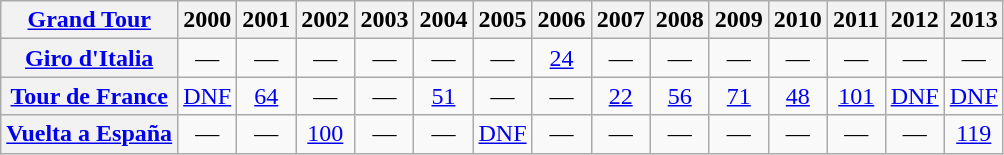<table class="wikitable plainrowheaders">
<tr>
<th scope="col"><a href='#'>Grand Tour</a></th>
<th scope="col">2000</th>
<th scope="col">2001</th>
<th scope="col">2002</th>
<th scope="col">2003</th>
<th scope="col">2004</th>
<th scope="col">2005</th>
<th scope="col">2006</th>
<th scope="col">2007</th>
<th scope="col">2008</th>
<th scope="col">2009</th>
<th scope="col">2010</th>
<th scope="col">2011</th>
<th scope="col">2012</th>
<th scope="col">2013</th>
</tr>
<tr style="text-align:center;">
<th scope="row"> <a href='#'>Giro d'Italia</a></th>
<td>—</td>
<td>—</td>
<td>—</td>
<td>—</td>
<td>—</td>
<td>—</td>
<td style="text-align:center;"><a href='#'>24</a></td>
<td>—</td>
<td>—</td>
<td>—</td>
<td>—</td>
<td>—</td>
<td>—</td>
<td>—</td>
</tr>
<tr style="text-align:center;">
<th scope="row"> <a href='#'>Tour de France</a></th>
<td style="text-align:center;"><a href='#'>DNF</a></td>
<td style="text-align:center;"><a href='#'>64</a></td>
<td>—</td>
<td>—</td>
<td style="text-align:center;"><a href='#'>51</a></td>
<td>—</td>
<td>—</td>
<td style="text-align:center;"><a href='#'>22</a></td>
<td style="text-align:center;"><a href='#'>56</a></td>
<td style="text-align:center;"><a href='#'>71</a></td>
<td style="text-align:center;"><a href='#'>48</a></td>
<td style="text-align:center;"><a href='#'>101</a></td>
<td style="text-align:center;"><a href='#'>DNF</a></td>
<td style="text-align:center;"><a href='#'>DNF</a></td>
</tr>
<tr style="text-align:center;">
<th scope="row"> <a href='#'>Vuelta a España</a></th>
<td>—</td>
<td>—</td>
<td style="text-align:center;"><a href='#'>100</a></td>
<td>—</td>
<td>—</td>
<td style="text-align:center;"><a href='#'>DNF</a></td>
<td>—</td>
<td>—</td>
<td>—</td>
<td>—</td>
<td>—</td>
<td>—</td>
<td>—</td>
<td style="text-align:center;"><a href='#'>119</a></td>
</tr>
</table>
